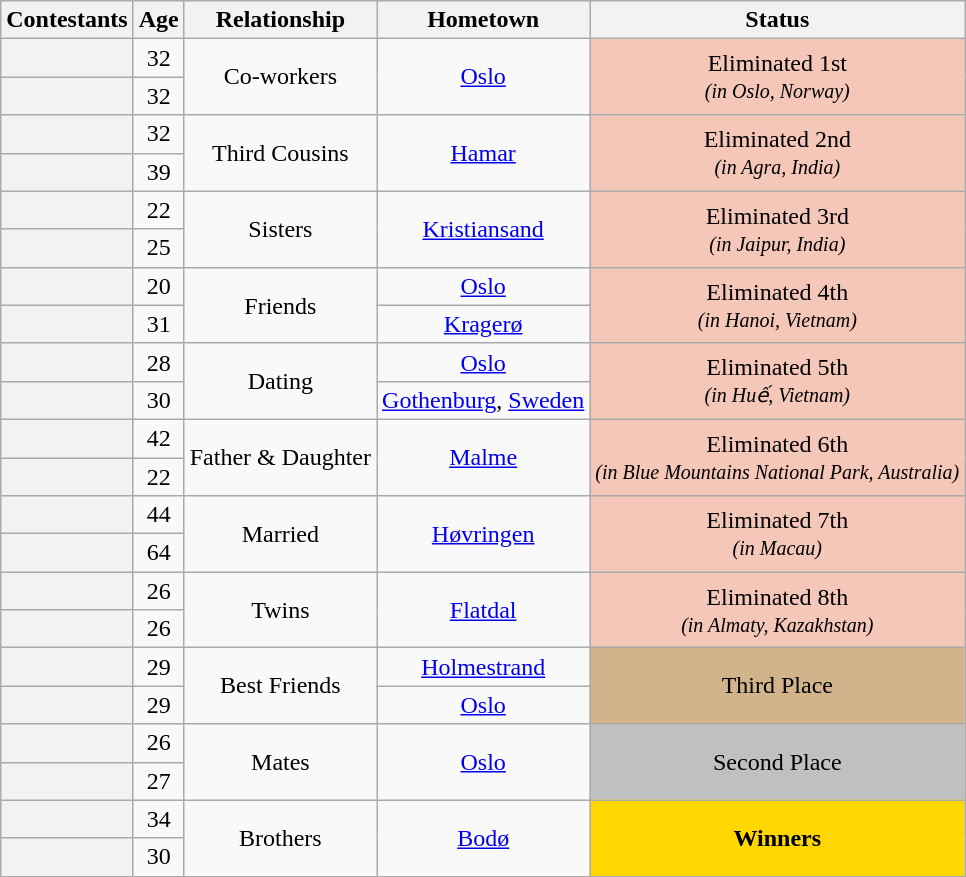<table class="wikitable sortable" style="text-align:center;">
<tr>
<th scope="col">Contestants</th>
<th scope="col">Age</th>
<th class="unsortable" scope="col">Relationship</th>
<th scope="col" class="unsortable">Hometown</th>
<th scope="col">Status</th>
</tr>
<tr>
<th scope="row"></th>
<td>32</td>
<td rowspan="2">Co-workers</td>
<td rowspan="2"><a href='#'>Oslo</a></td>
<td rowspan="2" bgcolor="f4c7b8">Eliminated 1st<br><small><em>(in Oslo, Norway)</em></small></td>
</tr>
<tr>
<th scope="row"></th>
<td>32</td>
</tr>
<tr>
<th scope="row"></th>
<td>32</td>
<td rowspan="2">Third Cousins</td>
<td rowspan="2"><a href='#'>Hamar</a></td>
<td rowspan="2" bgcolor="f4c7b8">Eliminated 2nd<br><small><em>(in Agra, India)</em></small></td>
</tr>
<tr>
<th scope="row"></th>
<td>39</td>
</tr>
<tr>
<th scope="row"></th>
<td>22</td>
<td rowspan="2">Sisters</td>
<td rowspan="2"><a href='#'>Kristiansand</a></td>
<td rowspan="2" bgcolor="f4c7b8">Eliminated 3rd<br><small><em>(in Jaipur, India)</em></small></td>
</tr>
<tr>
<th scope="row"></th>
<td>25</td>
</tr>
<tr>
<th scope="row"></th>
<td>20</td>
<td rowspan="2">Friends</td>
<td><a href='#'>Oslo</a></td>
<td rowspan="2" bgcolor="f4c7b8">Eliminated 4th<br><small><em>(in Hanoi, Vietnam)</em></small></td>
</tr>
<tr>
<th scope="row"></th>
<td>31</td>
<td><a href='#'>Kragerø</a></td>
</tr>
<tr>
<th scope="row"></th>
<td>28</td>
<td rowspan="2">Dating</td>
<td><a href='#'>Oslo</a></td>
<td rowspan="2" bgcolor="f4c7b8">Eliminated 5th<br><small><em>(in Huế, Vietnam)</em></small></td>
</tr>
<tr>
<th scope="row"></th>
<td>30</td>
<td><a href='#'>Gothenburg</a>, <a href='#'>Sweden</a></td>
</tr>
<tr>
<th scope="row"></th>
<td>42</td>
<td rowspan="2">Father & Daughter</td>
<td rowspan="2"><a href='#'>Malme</a></td>
<td rowspan="2" bgcolor="f4c7b8">Eliminated 6th<br><small><em>(in Blue Mountains National Park, Australia)</em></small></td>
</tr>
<tr>
<th scope="row"></th>
<td>22</td>
</tr>
<tr>
<th scope="row"></th>
<td>44</td>
<td rowspan="2">Married</td>
<td rowspan="2"><a href='#'>Høvringen</a></td>
<td rowspan="2" bgcolor="f4c7b8">Eliminated 7th<br><small><em>(in Macau)</em></small></td>
</tr>
<tr>
<th scope="row"></th>
<td>64</td>
</tr>
<tr>
<th scope="row"></th>
<td>26</td>
<td rowspan="2">Twins</td>
<td rowspan="2"><a href='#'>Flatdal</a></td>
<td rowspan="2" bgcolor="f4c7b8">Eliminated 8th<br><small><em>(in Almaty, Kazakhstan)</em></small></td>
</tr>
<tr>
<th scope="row"></th>
<td>26</td>
</tr>
<tr>
<th scope="row"></th>
<td>29</td>
<td rowspan="2">Best Friends</td>
<td><a href='#'>Holmestrand</a></td>
<td rowspan="2" bgcolor="tan">Third Place</td>
</tr>
<tr>
<th scope="row"></th>
<td>29</td>
<td><a href='#'>Oslo</a></td>
</tr>
<tr>
<th scope="row"></th>
<td>26</td>
<td rowspan="2">Mates</td>
<td rowspan="2"><a href='#'>Oslo</a></td>
<td rowspan="2" bgcolor="silver">Second Place</td>
</tr>
<tr>
<th scope="row"></th>
<td>27</td>
</tr>
<tr>
<th scope="row"></th>
<td>34</td>
<td rowspan="2">Brothers</td>
<td rowspan="2"><a href='#'>Bodø</a></td>
<td rowspan="2" bgcolor="gold"><strong>Winners</strong></td>
</tr>
<tr>
<th scope="row"></th>
<td>30</td>
</tr>
</table>
